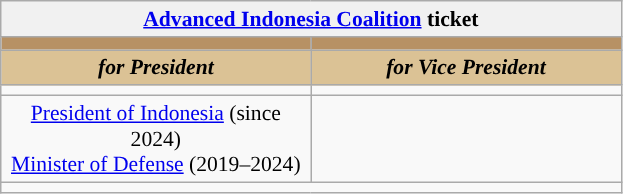<table class="wikitable" style="font-size:90%; text-align:center;">
<tr>
<td colspan="2" style="background:#f1f1f1;"><strong><a href='#'>Advanced Indonesia Coalition</a> ticket</strong></td>
</tr>
<tr>
<th style="font-size:135%; background:#B79164;"><a href='#'></a></th>
<th style="font-size:135%; background:#B79164;"></th>
</tr>
<tr style="color:#000; font-size:100%; background:#DBC295;">
<td style="width:3em; width:200px;"><strong><em>for President</em></strong></td>
<td style="width:3em; width:200px;"><strong><em>for Vice President</em></strong></td>
</tr>
<tr>
<td></td>
<td></td>
</tr>
<tr>
<td><a href='#'>President of Indonesia</a> (since 2024)<br><a href='#'>Minister of Defense</a> (2019–2024)</td>
<td></td>
</tr>
<tr>
<td colspan=2></td>
</tr>
</table>
